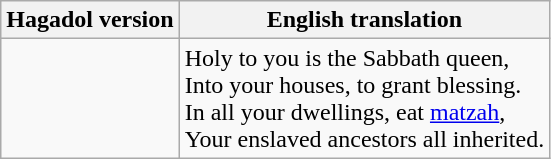<table class="wikitable">
<tr>
<th>Hagadol version</th>
<th>English translation</th>
</tr>
<tr>
<td></td>
<td>Holy to you is the Sabbath queen,<br>Into your houses, to grant blessing.<br>In all your dwellings, eat <a href='#'>matzah</a>,<br>Your enslaved ancestors all inherited.</td>
</tr>
</table>
